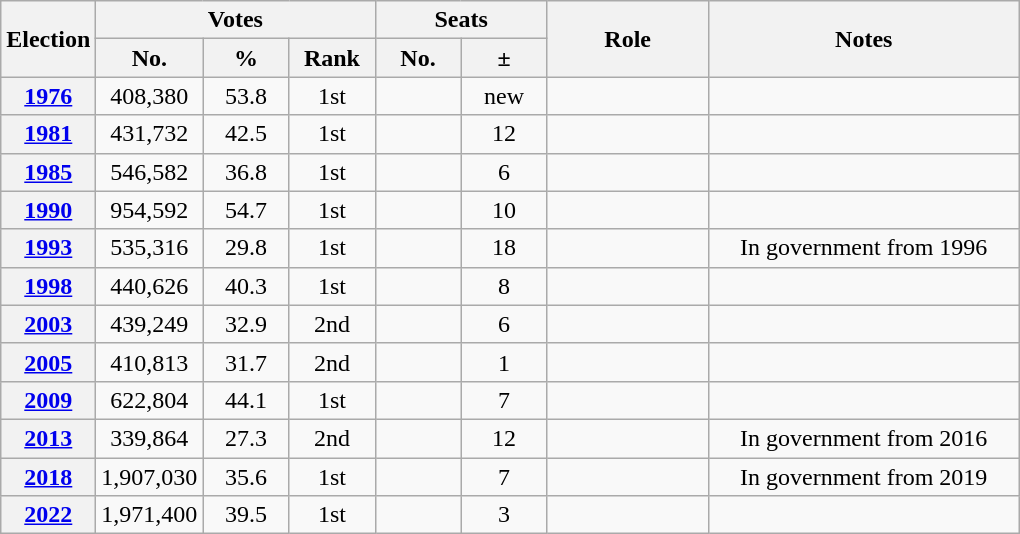<table class=wikitable style="text-align:center;">
<tr>
<th rowspan=2>Election</th>
<th colspan=3>Votes</th>
<th colspan=2>Seats</th>
<th style="width:100px" rowspan=2>Role</th>
<th style="width:200px" rowspan=2>Notes</th>
</tr>
<tr>
<th style="width:50px">No.</th>
<th style="width:50px">%</th>
<th style="width:50px">Rank</th>
<th style="width:50px">No.</th>
<th style="width:50px">±</th>
</tr>
<tr>
<th><a href='#'>1976</a></th>
<td>408,380</td>
<td>53.8</td>
<td>1st</td>
<td style="text-align:right;"></td>
<td>new</td>
<td></td>
<td></td>
</tr>
<tr>
<th><a href='#'>1981</a></th>
<td>431,732</td>
<td>42.5</td>
<td>1st</td>
<td style="text-align:right;"></td>
<td> 12</td>
<td></td>
<td></td>
</tr>
<tr>
<th><a href='#'>1985</a></th>
<td>546,582</td>
<td>36.8</td>
<td>1st</td>
<td style="text-align:right;"></td>
<td> 6</td>
<td></td>
<td></td>
</tr>
<tr>
<th><a href='#'>1990</a></th>
<td>954,592</td>
<td>54.7</td>
<td>1st</td>
<td style="text-align:right;"></td>
<td> 10</td>
<td></td>
<td></td>
</tr>
<tr>
<th><a href='#'>1993</a></th>
<td>535,316</td>
<td>29.8</td>
<td>1st</td>
<td style="text-align:right;"></td>
<td> 18</td>
<td></td>
<td>In government  from 1996</td>
</tr>
<tr>
<th><a href='#'>1998</a></th>
<td>440,626</td>
<td>40.3</td>
<td>1st</td>
<td style="text-align:right;"></td>
<td> 8</td>
<td></td>
<td></td>
</tr>
<tr>
<th><a href='#'>2003</a></th>
<td>439,249</td>
<td>32.9</td>
<td>2nd</td>
<td style="text-align:right;"></td>
<td> 6</td>
<td></td>
<td></td>
</tr>
<tr>
<th><a href='#'>2005</a></th>
<td>410,813</td>
<td>31.7</td>
<td>2nd</td>
<td style="text-align:right;"></td>
<td> 1</td>
<td></td>
<td></td>
</tr>
<tr>
<th><a href='#'>2009</a></th>
<td>622,804</td>
<td>44.1</td>
<td>1st</td>
<td style="text-align:right;"></td>
<td> 7</td>
<td></td>
<td></td>
</tr>
<tr>
<th><a href='#'>2013</a></th>
<td>339,864</td>
<td>27.3</td>
<td>2nd</td>
<td style="text-align:right;"></td>
<td> 12</td>
<td></td>
<td>In government  from 2016</td>
</tr>
<tr>
<th><a href='#'>2018</a></th>
<td>1,907,030</td>
<td>35.6</td>
<td>1st</td>
<td style="text-align:right;"></td>
<td> 7</td>
<td></td>
<td>In government from 2019</td>
</tr>
<tr>
<th><a href='#'>2022</a></th>
<td>1,971,400</td>
<td>39.5</td>
<td>1st</td>
<td style="text-align:right;"></td>
<td> 3</td>
<td></td>
</tr>
</table>
